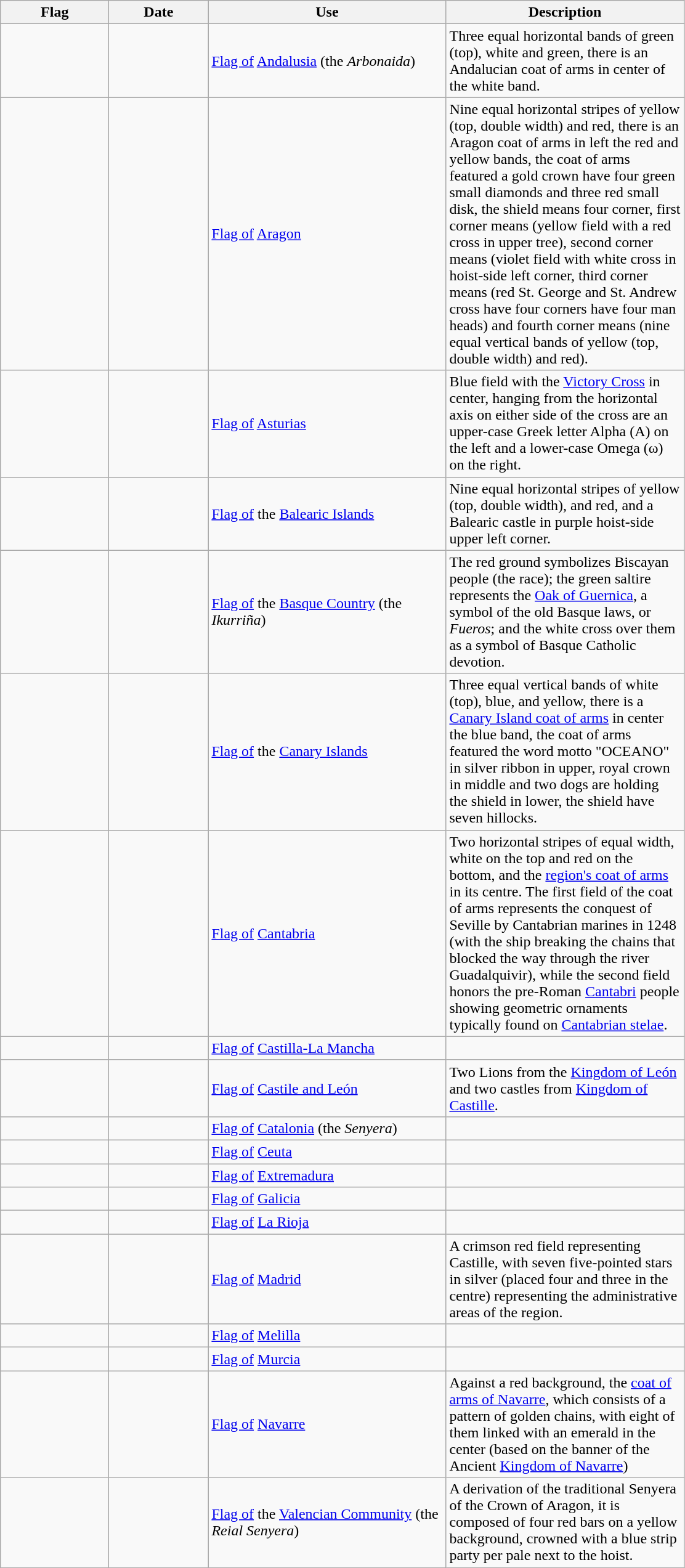<table class="wikitable">
<tr>
<th width="110">Flag</th>
<th width="100">Date</th>
<th width="250">Use</th>
<th width="250">Description</th>
</tr>
<tr>
<td></td>
<td></td>
<td><a href='#'>Flag of</a> <a href='#'>Andalusia</a> (the <em>Arbonaida</em>)</td>
<td>Three equal horizontal bands of green (top), white and green, there is an Andalucian coat of arms in center of the white band.</td>
</tr>
<tr>
<td></td>
<td></td>
<td><a href='#'>Flag of</a> <a href='#'>Aragon</a></td>
<td>Nine equal horizontal stripes of yellow (top, double width) and red, there is an Aragon coat of arms in left the red and yellow bands, the coat of arms featured a gold crown have four green small diamonds and three red small disk, the shield means four corner, first corner means (yellow field with a red cross in upper tree), second corner means (violet field with white cross in hoist-side left corner, third corner means (red St. George and St. Andrew cross have four corners have four man heads) and fourth corner means (nine equal vertical bands of yellow (top, double width) and red).</td>
</tr>
<tr>
<td></td>
<td></td>
<td><a href='#'>Flag of</a> <a href='#'>Asturias</a></td>
<td>Blue field with the <a href='#'>Victory Cross</a> in center, hanging from the horizontal axis on either side of the cross are an upper-case Greek letter Alpha (Α) on the left and a lower-case Omega (ω) on the right.</td>
</tr>
<tr>
<td></td>
<td></td>
<td><a href='#'>Flag of</a> the <a href='#'>Balearic Islands</a></td>
<td>Nine equal horizontal stripes of yellow (top, double width), and red, and a Balearic castle in purple hoist-side upper left corner.</td>
</tr>
<tr>
<td></td>
<td></td>
<td><a href='#'>Flag of</a> the <a href='#'>Basque Country</a> (the <em>Ikurriña</em>)</td>
<td>The red ground symbolizes Biscayan people (the race); the green saltire represents the <a href='#'>Oak of Guernica</a>, a symbol of the old Basque laws, or <em>Fueros</em>; and the white cross over them as a symbol of Basque Catholic devotion.</td>
</tr>
<tr>
<td></td>
<td></td>
<td><a href='#'>Flag of</a> the <a href='#'>Canary Islands</a></td>
<td>Three equal vertical bands of white (top), blue, and yellow, there is a <a href='#'>Canary Island coat of arms</a> in center the blue band, the coat of arms featured the word motto "OCEANO" in silver ribbon in upper, royal crown in middle and two dogs are holding the shield in lower, the shield have seven hillocks.</td>
</tr>
<tr>
<td></td>
<td></td>
<td><a href='#'>Flag of</a> <a href='#'>Cantabria</a></td>
<td>Two horizontal stripes of equal width, white on the top and red on the bottom, and the <a href='#'>region's coat of arms</a> in its centre. The first field of the coat of arms represents the conquest of Seville by Cantabrian marines in 1248 (with the ship breaking the chains that blocked the way through the river Guadalquivir), while the second field honors the pre-Roman <a href='#'>Cantabri</a> people showing geometric ornaments typically found on <a href='#'>Cantabrian stelae</a>.</td>
</tr>
<tr>
<td></td>
<td></td>
<td><a href='#'>Flag of</a> <a href='#'>Castilla-La Mancha</a></td>
<td></td>
</tr>
<tr>
<td></td>
<td></td>
<td><a href='#'>Flag of</a> <a href='#'>Castile and León</a></td>
<td>Two Lions from the <a href='#'>Kingdom of León</a> and two castles from <a href='#'>Kingdom of Castille</a>.</td>
</tr>
<tr>
<td></td>
<td></td>
<td><a href='#'>Flag of</a> <a href='#'>Catalonia</a> (the <em>Senyera</em>)</td>
<td></td>
</tr>
<tr>
<td></td>
<td></td>
<td><a href='#'>Flag of</a> <a href='#'>Ceuta</a></td>
<td></td>
</tr>
<tr>
<td></td>
<td></td>
<td><a href='#'>Flag of</a> <a href='#'>Extremadura</a></td>
<td></td>
</tr>
<tr>
<td></td>
<td></td>
<td><a href='#'>Flag of</a> <a href='#'>Galicia</a></td>
<td></td>
</tr>
<tr>
<td></td>
<td></td>
<td><a href='#'>Flag of</a> <a href='#'>La Rioja</a></td>
<td></td>
</tr>
<tr>
<td></td>
<td></td>
<td><a href='#'>Flag of</a> <a href='#'>Madrid</a></td>
<td>A crimson red field representing Castille, with seven five-pointed stars in silver (placed four and three in the centre) representing the administrative areas of the region.</td>
</tr>
<tr>
<td></td>
<td></td>
<td><a href='#'>Flag of</a> <a href='#'>Melilla</a></td>
<td></td>
</tr>
<tr>
<td></td>
<td></td>
<td><a href='#'>Flag of</a> <a href='#'>Murcia</a></td>
<td></td>
</tr>
<tr>
<td></td>
<td></td>
<td><a href='#'>Flag of</a> <a href='#'>Navarre</a></td>
<td>Against a red background, the <a href='#'>coat of arms of Navarre</a>, which consists of a pattern of golden chains, with eight of them linked with an emerald in the center (based on the banner of the Ancient <a href='#'>Kingdom of Navarre</a>)</td>
</tr>
<tr>
<td></td>
<td></td>
<td><a href='#'>Flag of</a> the <a href='#'>Valencian Community</a> (the <em>Reial Senyera</em>)</td>
<td>A derivation of the traditional Senyera of the Crown of Aragon, it is composed of four red bars on a yellow background, crowned with a blue strip party per pale next to the hoist.</td>
</tr>
</table>
